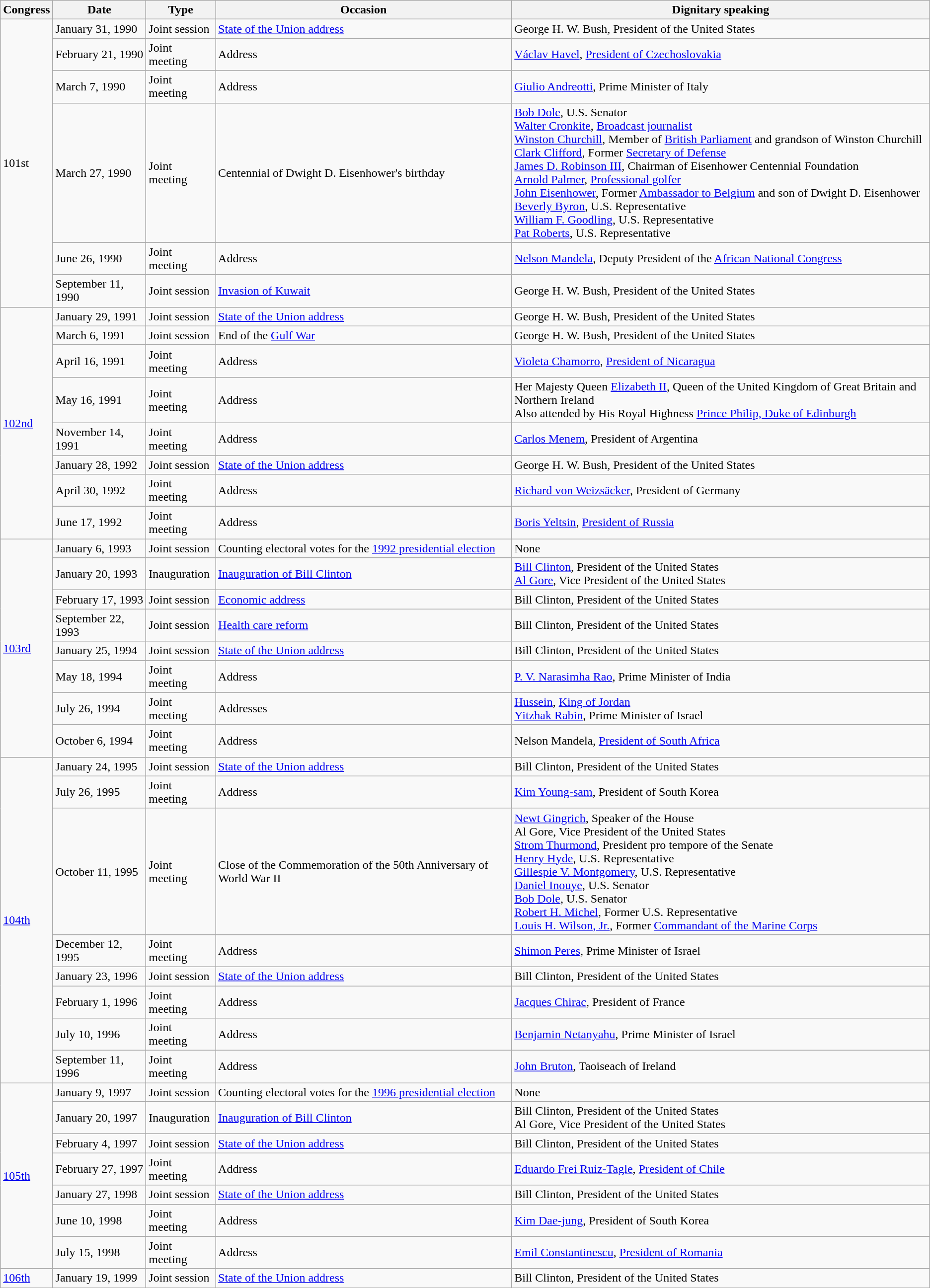<table class="wikitable sortable">
<tr>
<th>Congress</th>
<th>Date</th>
<th>Type</th>
<th>Occasion</th>
<th>Dignitary speaking</th>
</tr>
<tr>
<td rowspan="6">101st</td>
<td>January 31, 1990</td>
<td>Joint session</td>
<td><a href='#'>State of the Union address</a></td>
<td>George H. W. Bush, President of the United States</td>
</tr>
<tr>
<td>February 21, 1990</td>
<td>Joint meeting</td>
<td>Address</td>
<td><a href='#'>Václav Havel</a>, <a href='#'>President of Czechoslovakia</a></td>
</tr>
<tr>
<td>March 7, 1990</td>
<td>Joint meeting</td>
<td>Address</td>
<td><a href='#'>Giulio Andreotti</a>, Prime Minister of Italy</td>
</tr>
<tr>
<td>March 27, 1990</td>
<td>Joint meeting</td>
<td>Centennial of Dwight D. Eisenhower's birthday</td>
<td><a href='#'>Bob Dole</a>, U.S. Senator<br><a href='#'>Walter Cronkite</a>, <a href='#'>Broadcast journalist</a><br><a href='#'>Winston Churchill</a>, Member of <a href='#'>British Parliament</a> and grandson of Winston Churchill<br><a href='#'>Clark Clifford</a>, Former <a href='#'>Secretary of Defense</a><br><a href='#'>James D. Robinson III</a>, Chairman of Eisenhower Centennial Foundation<br><a href='#'>Arnold Palmer</a>, <a href='#'>Professional golfer</a><br><a href='#'>John Eisenhower</a>, Former <a href='#'>Ambassador to Belgium</a> and son of Dwight D. Eisenhower<br><a href='#'>Beverly Byron</a>, U.S. Representative<br><a href='#'>William F. Goodling</a>, U.S. Representative<br><a href='#'>Pat Roberts</a>, U.S. Representative</td>
</tr>
<tr>
<td>June 26, 1990</td>
<td>Joint meeting</td>
<td>Address</td>
<td><a href='#'>Nelson Mandela</a>, Deputy President of the <a href='#'>African National Congress</a></td>
</tr>
<tr>
<td>September 11, 1990</td>
<td>Joint session</td>
<td><a href='#'>Invasion of Kuwait</a></td>
<td>George H. W. Bush, President of the United States</td>
</tr>
<tr>
<td rowspan="8"><a href='#'>102nd</a></td>
<td>January 29, 1991</td>
<td>Joint session</td>
<td><a href='#'>State of the Union address</a></td>
<td>George H. W. Bush, President of the United States</td>
</tr>
<tr>
<td>March 6, 1991</td>
<td>Joint session</td>
<td>End of the <a href='#'>Gulf War</a></td>
<td>George H. W. Bush, President of the United States</td>
</tr>
<tr>
<td>April 16, 1991</td>
<td>Joint meeting</td>
<td>Address</td>
<td><a href='#'>Violeta Chamorro</a>, <a href='#'>President of Nicaragua</a></td>
</tr>
<tr>
<td>May 16, 1991</td>
<td>Joint meeting</td>
<td>Address</td>
<td>Her Majesty Queen <a href='#'>Elizabeth II</a>, Queen of the United Kingdom of Great Britain and Northern Ireland <br>Also attended by His Royal Highness <a href='#'>Prince Philip, Duke of Edinburgh</a></td>
</tr>
<tr>
<td>November 14, 1991</td>
<td>Joint meeting</td>
<td>Address</td>
<td><a href='#'>Carlos Menem</a>, President of Argentina</td>
</tr>
<tr>
<td>January 28, 1992</td>
<td>Joint session</td>
<td><a href='#'>State of the Union address</a></td>
<td>George H. W. Bush, President of the United States</td>
</tr>
<tr>
<td>April 30, 1992</td>
<td>Joint meeting</td>
<td>Address</td>
<td><a href='#'>Richard von Weizsäcker</a>, President of Germany</td>
</tr>
<tr>
<td>June 17, 1992</td>
<td>Joint meeting</td>
<td>Address</td>
<td><a href='#'>Boris Yeltsin</a>, <a href='#'>President of Russia</a></td>
</tr>
<tr>
<td rowspan="8"><a href='#'>103rd</a></td>
<td>January 6, 1993</td>
<td>Joint session</td>
<td>Counting electoral votes for the <a href='#'>1992 presidential election</a></td>
<td>None</td>
</tr>
<tr>
<td>January 20, 1993</td>
<td>Inauguration</td>
<td><a href='#'>Inauguration of Bill Clinton</a></td>
<td><a href='#'>Bill Clinton</a>, President of the United States<br><a href='#'>Al Gore</a>, Vice President of the United States</td>
</tr>
<tr>
<td>February 17, 1993</td>
<td>Joint session</td>
<td><a href='#'>Economic address</a></td>
<td>Bill Clinton, President of the United States</td>
</tr>
<tr>
<td>September 22, 1993</td>
<td>Joint session</td>
<td><a href='#'>Health care reform</a></td>
<td>Bill Clinton, President of the United States</td>
</tr>
<tr>
<td>January 25, 1994</td>
<td>Joint session</td>
<td><a href='#'>State of the Union address</a></td>
<td>Bill Clinton, President of the United States</td>
</tr>
<tr>
<td>May 18, 1994</td>
<td>Joint meeting</td>
<td>Address</td>
<td><a href='#'>P. V. Narasimha Rao</a>, Prime Minister of India</td>
</tr>
<tr>
<td>July 26, 1994</td>
<td>Joint meeting</td>
<td>Addresses</td>
<td><a href='#'>Hussein</a>, <a href='#'>King of Jordan</a><br><a href='#'>Yitzhak Rabin</a>, Prime Minister of Israel</td>
</tr>
<tr>
<td>October 6, 1994</td>
<td>Joint meeting</td>
<td>Address</td>
<td>Nelson Mandela, <a href='#'>President of South Africa</a></td>
</tr>
<tr>
<td rowspan="8"><a href='#'>104th</a></td>
<td>January 24, 1995</td>
<td>Joint session</td>
<td><a href='#'>State of the Union address</a></td>
<td>Bill Clinton, President of the United States</td>
</tr>
<tr>
<td>July 26, 1995</td>
<td>Joint meeting</td>
<td>Address</td>
<td><a href='#'>Kim Young-sam</a>, President of South Korea</td>
</tr>
<tr>
<td>October 11, 1995</td>
<td>Joint meeting</td>
<td>Close of the Commemoration of the 50th Anniversary of World War II</td>
<td><a href='#'>Newt Gingrich</a>, Speaker of the House<br>Al Gore, Vice President of the United States<br><a href='#'>Strom Thurmond</a>, President pro tempore of the Senate<br><a href='#'>Henry Hyde</a>, U.S. Representative<br><a href='#'>Gillespie V. Montgomery</a>, U.S. Representative<br><a href='#'>Daniel Inouye</a>, U.S. Senator<br><a href='#'>Bob Dole</a>, U.S. Senator<br><a href='#'>Robert H. Michel</a>, Former U.S. Representative<br><a href='#'>Louis H. Wilson, Jr.</a>, Former <a href='#'>Commandant of the Marine Corps</a></td>
</tr>
<tr>
<td>December 12, 1995</td>
<td>Joint meeting</td>
<td>Address</td>
<td><a href='#'>Shimon Peres</a>, Prime Minister of Israel</td>
</tr>
<tr>
<td>January 23, 1996</td>
<td>Joint session</td>
<td><a href='#'>State of the Union address</a></td>
<td>Bill Clinton, President of the United States</td>
</tr>
<tr>
<td>February 1, 1996</td>
<td>Joint meeting</td>
<td>Address</td>
<td><a href='#'>Jacques Chirac</a>, President of France</td>
</tr>
<tr>
<td>July 10, 1996</td>
<td>Joint meeting</td>
<td>Address</td>
<td><a href='#'>Benjamin Netanyahu</a>, Prime Minister of Israel</td>
</tr>
<tr>
<td>September 11, 1996</td>
<td>Joint meeting</td>
<td>Address</td>
<td><a href='#'>John Bruton</a>, Taoiseach of Ireland</td>
</tr>
<tr>
<td rowspan="7"><a href='#'>105th</a></td>
<td>January 9, 1997</td>
<td>Joint session</td>
<td>Counting electoral votes for the <a href='#'>1996 presidential election</a></td>
<td>None</td>
</tr>
<tr>
<td>January 20, 1997</td>
<td>Inauguration</td>
<td><a href='#'>Inauguration of Bill Clinton</a></td>
<td>Bill Clinton, President of the United States<br>Al Gore, Vice President of the United States</td>
</tr>
<tr>
<td>February 4, 1997</td>
<td>Joint session</td>
<td><a href='#'>State of the Union address</a></td>
<td>Bill Clinton, President of the United States</td>
</tr>
<tr>
<td>February 27, 1997</td>
<td>Joint meeting</td>
<td>Address</td>
<td><a href='#'>Eduardo Frei Ruiz-Tagle</a>, <a href='#'>President of Chile</a></td>
</tr>
<tr>
<td>January 27, 1998</td>
<td>Joint session</td>
<td><a href='#'>State of the Union address</a></td>
<td>Bill Clinton, President of the United States</td>
</tr>
<tr>
<td>June 10, 1998</td>
<td>Joint meeting</td>
<td>Address</td>
<td><a href='#'>Kim Dae-jung</a>, President of South Korea</td>
</tr>
<tr>
<td>July 15, 1998</td>
<td>Joint meeting</td>
<td>Address</td>
<td><a href='#'>Emil Constantinescu</a>, <a href='#'>President of Romania</a></td>
</tr>
<tr>
<td><a href='#'>106th</a></td>
<td>January 19, 1999</td>
<td>Joint session</td>
<td><a href='#'>State of the Union address</a></td>
<td>Bill Clinton, President of the United States</td>
</tr>
<tr>
</tr>
</table>
